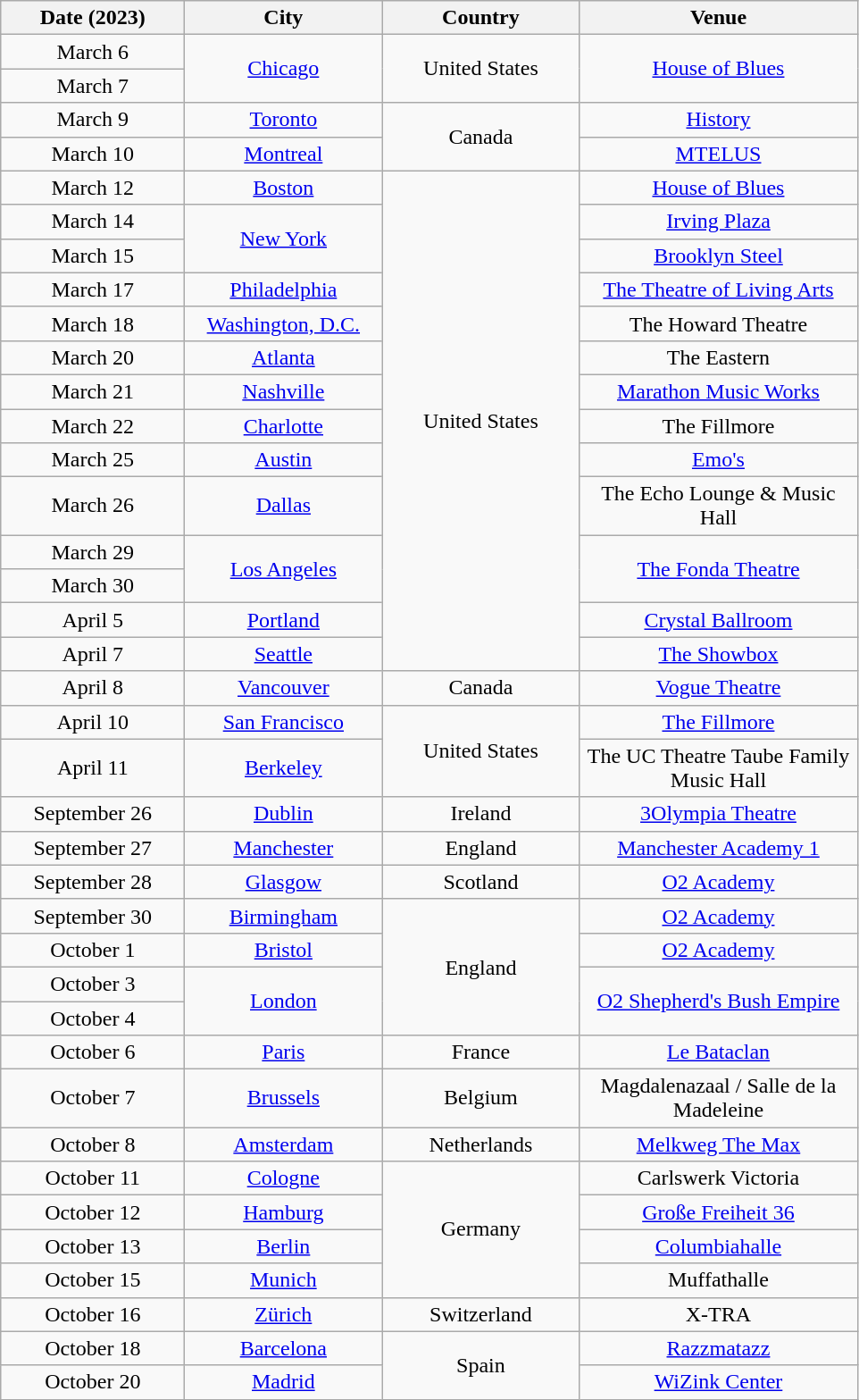<table class="wikitable" style="text-align:center;">
<tr>
<th width="130">Date (2023)</th>
<th width="140">City</th>
<th width="140">Country</th>
<th width="200">Venue</th>
</tr>
<tr>
<td>March 6</td>
<td rowspan="2"><a href='#'>Chicago</a></td>
<td rowspan="2">United States</td>
<td rowspan="2"><a href='#'>House of Blues</a></td>
</tr>
<tr>
<td>March 7</td>
</tr>
<tr>
<td>March 9</td>
<td><a href='#'>Toronto</a></td>
<td rowspan="2">Canada</td>
<td><a href='#'>History</a></td>
</tr>
<tr>
<td>March 10</td>
<td><a href='#'>Montreal</a></td>
<td><a href='#'>MTELUS</a></td>
</tr>
<tr>
<td>March 12</td>
<td><a href='#'>Boston</a></td>
<td rowspan="14">United States</td>
<td><a href='#'>House of Blues</a></td>
</tr>
<tr>
<td>March 14</td>
<td rowspan="2"><a href='#'>New York</a></td>
<td><a href='#'>Irving Plaza</a></td>
</tr>
<tr>
<td>March 15</td>
<td><a href='#'>Brooklyn Steel</a></td>
</tr>
<tr>
<td>March 17</td>
<td><a href='#'>Philadelphia</a></td>
<td><a href='#'>The Theatre of Living Arts</a></td>
</tr>
<tr>
<td>March 18</td>
<td><a href='#'>Washington, D.C.</a></td>
<td>The Howard Theatre</td>
</tr>
<tr>
<td>March 20</td>
<td><a href='#'>Atlanta</a></td>
<td>The Eastern</td>
</tr>
<tr>
<td>March 21</td>
<td><a href='#'>Nashville</a></td>
<td><a href='#'>Marathon Music Works</a></td>
</tr>
<tr>
<td>March 22</td>
<td><a href='#'>Charlotte</a></td>
<td>The Fillmore</td>
</tr>
<tr>
<td>March 25</td>
<td><a href='#'>Austin</a></td>
<td><a href='#'>Emo's</a></td>
</tr>
<tr>
<td>March 26</td>
<td><a href='#'>Dallas</a></td>
<td>The Echo Lounge & Music Hall</td>
</tr>
<tr>
<td>March 29</td>
<td rowspan="2"><a href='#'>Los Angeles</a></td>
<td rowspan="2"><a href='#'>The Fonda Theatre</a></td>
</tr>
<tr>
<td>March 30</td>
</tr>
<tr>
<td>April 5</td>
<td><a href='#'>Portland</a></td>
<td><a href='#'>Crystal Ballroom</a></td>
</tr>
<tr>
<td>April 7</td>
<td><a href='#'>Seattle</a></td>
<td><a href='#'>The Showbox</a></td>
</tr>
<tr>
<td>April 8</td>
<td><a href='#'>Vancouver</a></td>
<td>Canada</td>
<td><a href='#'>Vogue Theatre</a></td>
</tr>
<tr>
<td>April 10</td>
<td><a href='#'>San Francisco</a></td>
<td rowspan="2">United States</td>
<td><a href='#'>The Fillmore</a></td>
</tr>
<tr>
<td>April 11</td>
<td><a href='#'>Berkeley</a></td>
<td>The UC Theatre Taube Family Music Hall</td>
</tr>
<tr>
<td>September 26</td>
<td><a href='#'>Dublin</a></td>
<td>Ireland</td>
<td><a href='#'>3Olympia Theatre</a></td>
</tr>
<tr>
<td>September 27</td>
<td><a href='#'>Manchester</a></td>
<td>England</td>
<td><a href='#'>Manchester Academy 1</a></td>
</tr>
<tr>
<td>September 28</td>
<td><a href='#'>Glasgow</a></td>
<td>Scotland</td>
<td><a href='#'>O2 Academy</a></td>
</tr>
<tr>
<td>September 30</td>
<td><a href='#'>Birmingham</a></td>
<td rowspan="4">England</td>
<td><a href='#'>O2 Academy</a></td>
</tr>
<tr>
<td>October 1</td>
<td><a href='#'>Bristol</a></td>
<td><a href='#'>O2 Academy</a></td>
</tr>
<tr>
<td>October 3</td>
<td rowspan="2"><a href='#'>London</a></td>
<td rowspan="2"><a href='#'>O2 Shepherd's Bush Empire</a></td>
</tr>
<tr>
<td>October 4</td>
</tr>
<tr>
<td>October 6</td>
<td><a href='#'>Paris</a></td>
<td>France</td>
<td><a href='#'>Le Bataclan</a></td>
</tr>
<tr>
<td>October 7</td>
<td><a href='#'>Brussels</a></td>
<td>Belgium</td>
<td>Magdalenazaal / Salle de la Madeleine</td>
</tr>
<tr>
<td>October 8</td>
<td><a href='#'>Amsterdam</a></td>
<td>Netherlands</td>
<td><a href='#'>Melkweg The Max</a></td>
</tr>
<tr>
<td>October 11</td>
<td><a href='#'>Cologne</a></td>
<td rowspan="4">Germany</td>
<td>Carlswerk Victoria</td>
</tr>
<tr>
<td>October 12</td>
<td><a href='#'>Hamburg</a></td>
<td><a href='#'>Große Freiheit 36</a></td>
</tr>
<tr>
<td>October 13</td>
<td><a href='#'>Berlin</a></td>
<td><a href='#'>Columbiahalle</a></td>
</tr>
<tr>
<td>October 15</td>
<td><a href='#'>Munich</a></td>
<td>Muffathalle</td>
</tr>
<tr>
<td>October 16</td>
<td><a href='#'>Zürich</a></td>
<td>Switzerland</td>
<td>X-TRA</td>
</tr>
<tr>
<td>October 18</td>
<td><a href='#'>Barcelona</a></td>
<td rowspan="2">Spain</td>
<td><a href='#'>Razzmatazz</a></td>
</tr>
<tr>
<td>October 20</td>
<td><a href='#'>Madrid</a></td>
<td><a href='#'>WiZink Center</a></td>
</tr>
</table>
